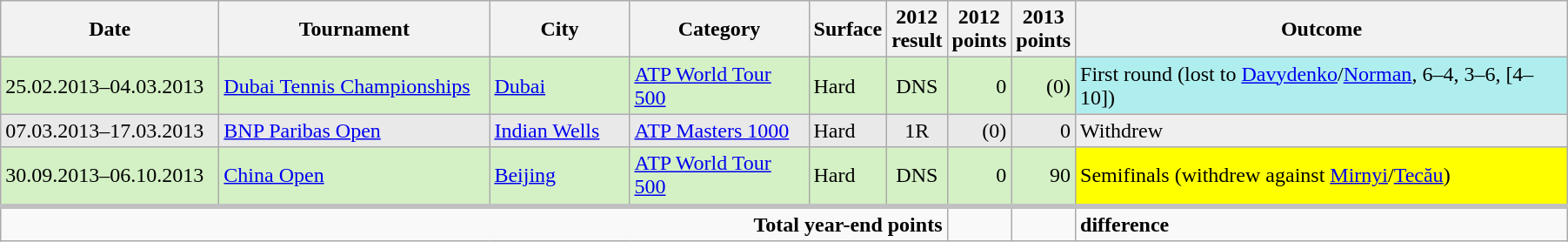<table class="wikitable">
<tr>
<th width=160>Date</th>
<th width=200>Tournament</th>
<th width=100>City</th>
<th width=130>Category</th>
<th width=40>Surface</th>
<th width=35>2012 result</th>
<th width=35>2012 points</th>
<th width=35>2013 points</th>
<th width=370>Outcome</th>
</tr>
<tr style="background:#d4f1c5;">
<td>25.02.2013–04.03.2013</td>
<td><a href='#'>Dubai Tennis Championships</a></td>
<td><a href='#'>Dubai</a></td>
<td><a href='#'>ATP World Tour 500</a></td>
<td>Hard</td>
<td align=center>DNS</td>
<td align=right>0</td>
<td align=right>(0)</td>
<td style="background:#afeeee;">First round (lost to <a href='#'>Davydenko</a>/<a href='#'>Norman</a>, 6–4, 3–6, [4–10])</td>
</tr>
<tr style="background:#e9e9e9;">
<td>07.03.2013–17.03.2013</td>
<td><a href='#'>BNP Paribas Open</a></td>
<td><a href='#'>Indian Wells</a></td>
<td><a href='#'>ATP Masters 1000</a></td>
<td>Hard</td>
<td align=center>1R</td>
<td align=right>(0)</td>
<td align=right>0</td>
<td style="background:#efefef;">Withdrew</td>
</tr>
<tr style="background:#d4f1c5;">
<td>30.09.2013–06.10.2013</td>
<td><a href='#'>China Open</a></td>
<td><a href='#'>Beijing</a></td>
<td><a href='#'>ATP World Tour 500</a></td>
<td>Hard</td>
<td align=center>DNS</td>
<td align=right>0</td>
<td align=right>90</td>
<td style="background:yellow;">Semifinals (withdrew against <a href='#'>Mirnyi</a>/<a href='#'>Tecău</a>)</td>
</tr>
<tr style="border-top:4px solid silver;">
<td colspan=6 align=right><strong>Total year-end points</strong></td>
<td align=right></td>
<td align=right></td>
<td>  <strong>difference</strong></td>
</tr>
</table>
